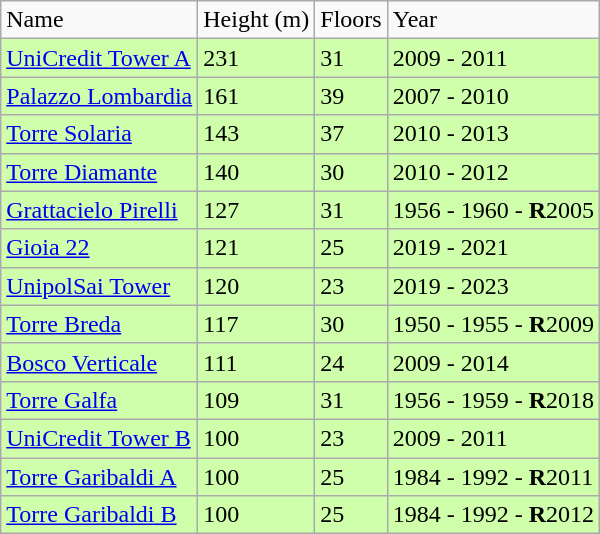<table class="wikitable">
<tr>
<td>Name</td>
<td>Height (m)</td>
<td>Floors</td>
<td>Year</td>
</tr>
<tr bgcolor="#cfffab">
<td><a href='#'>UniCredit Tower A</a></td>
<td>231</td>
<td>31</td>
<td>2009 - 2011</td>
</tr>
<tr bgcolor="#cfffab">
<td><a href='#'>Palazzo Lombardia</a></td>
<td>161</td>
<td>39</td>
<td>2007 - 2010</td>
</tr>
<tr bgcolor="#cfffab">
<td><a href='#'>Torre Solaria</a></td>
<td>143</td>
<td>37</td>
<td>2010 - 2013</td>
</tr>
<tr bgcolor="#cfffab">
<td><a href='#'>Torre Diamante</a></td>
<td>140</td>
<td>30</td>
<td>2010 - 2012</td>
</tr>
<tr bgcolor="#cfffab">
<td><a href='#'>Grattacielo Pirelli</a></td>
<td>127</td>
<td>31</td>
<td>1956 - 1960 - <strong>R</strong>2005</td>
</tr>
<tr bgcolor="#cfffab">
<td><a href='#'>Gioia 22</a></td>
<td>121</td>
<td>25</td>
<td>2019 - 2021</td>
</tr>
<tr bgcolor="#cfffab">
<td><a href='#'>UnipolSai Tower</a></td>
<td>120</td>
<td>23</td>
<td>2019 - 2023</td>
</tr>
<tr bgcolor="#cfffab">
<td><a href='#'>Torre Breda</a></td>
<td>117</td>
<td>30</td>
<td>1950 - 1955 - <strong>R</strong>2009</td>
</tr>
<tr bgcolor="#cfffab">
<td><a href='#'>Bosco Verticale</a></td>
<td>111</td>
<td>24</td>
<td>2009 - 2014</td>
</tr>
<tr bgcolor="#cfffab">
<td><a href='#'>Torre Galfa</a></td>
<td>109</td>
<td>31</td>
<td>1956 - 1959 - <strong>R</strong>2018</td>
</tr>
<tr bgcolor="#cfffab">
<td><a href='#'>UniCredit Tower B</a></td>
<td>100</td>
<td>23</td>
<td>2009 - 2011</td>
</tr>
<tr bgcolor="#cfffab">
<td><a href='#'>Torre Garibaldi A</a></td>
<td>100</td>
<td>25</td>
<td>1984 - 1992 - <strong>R</strong>2011</td>
</tr>
<tr bgcolor="#cfffab">
<td><a href='#'>Torre Garibaldi B</a></td>
<td>100</td>
<td>25</td>
<td>1984 - 1992 - <strong>R</strong>2012</td>
</tr>
</table>
